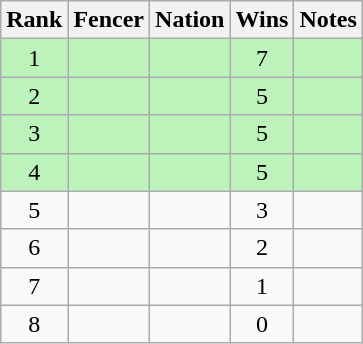<table class="wikitable sortable" style="text-align:center">
<tr>
<th>Rank</th>
<th>Fencer</th>
<th>Nation</th>
<th>Wins</th>
<th>Notes</th>
</tr>
<tr bgcolor=bbf3bb>
<td>1</td>
<td align=left></td>
<td align=left></td>
<td>7</td>
<td></td>
</tr>
<tr bgcolor=bbf3bb>
<td>2</td>
<td align=left></td>
<td align=left></td>
<td>5</td>
<td></td>
</tr>
<tr bgcolor=bbf3bb>
<td>3</td>
<td align=left></td>
<td align=left></td>
<td>5</td>
<td></td>
</tr>
<tr bgcolor=bbf3bb>
<td>4</td>
<td align=left></td>
<td align=left></td>
<td>5</td>
<td></td>
</tr>
<tr>
<td>5</td>
<td align=left></td>
<td align=left></td>
<td>3</td>
<td></td>
</tr>
<tr>
<td>6</td>
<td align=left></td>
<td align=left></td>
<td>2</td>
<td></td>
</tr>
<tr>
<td>7</td>
<td align=left></td>
<td align=left></td>
<td>1</td>
<td></td>
</tr>
<tr>
<td>8</td>
<td align=left></td>
<td align=left></td>
<td>0</td>
<td></td>
</tr>
</table>
